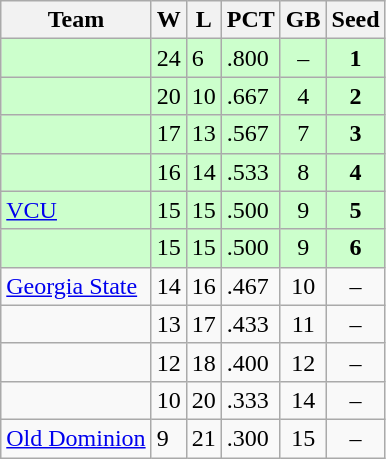<table class=wikitable>
<tr>
<th>Team</th>
<th>W</th>
<th>L</th>
<th>PCT</th>
<th>GB</th>
<th>Seed</th>
</tr>
<tr bgcolor=#ccffcc>
<td></td>
<td>24</td>
<td>6</td>
<td>.800</td>
<td style="text-align:center;">–</td>
<td style="text-align:center;"><strong>1</strong></td>
</tr>
<tr bgcolor=#ccffcc>
<td></td>
<td>20</td>
<td>10</td>
<td>.667</td>
<td style="text-align:center;">4</td>
<td style="text-align:center;"><strong>2</strong></td>
</tr>
<tr bgcolor=#ccffcc>
<td></td>
<td>17</td>
<td>13</td>
<td>.567</td>
<td style="text-align:center;">7</td>
<td style="text-align:center;"><strong>3</strong></td>
</tr>
<tr bgcolor=#ccffcc>
<td></td>
<td>16</td>
<td>14</td>
<td>.533</td>
<td style="text-align:center;">8</td>
<td style="text-align:center;"><strong>4</strong></td>
</tr>
<tr bgcolor=#ccffcc>
<td><a href='#'>VCU</a></td>
<td>15</td>
<td>15</td>
<td>.500</td>
<td style="text-align:center;">9</td>
<td style="text-align:center;"><strong>5</strong></td>
</tr>
<tr bgcolor=#ccffcc>
<td></td>
<td>15</td>
<td>15</td>
<td>.500</td>
<td style="text-align:center;">9</td>
<td style="text-align:center;"><strong>6</strong></td>
</tr>
<tr>
<td><a href='#'>Georgia State</a></td>
<td>14</td>
<td>16</td>
<td>.467</td>
<td style="text-align:center;">10</td>
<td style="text-align:center;">–</td>
</tr>
<tr>
<td></td>
<td>13</td>
<td>17</td>
<td>.433</td>
<td style="text-align:center;">11</td>
<td style="text-align:center;">–</td>
</tr>
<tr>
<td></td>
<td>12</td>
<td>18</td>
<td>.400</td>
<td style="text-align:center;">12</td>
<td style="text-align:center;">–</td>
</tr>
<tr>
<td></td>
<td>10</td>
<td>20</td>
<td>.333</td>
<td style="text-align:center;">14</td>
<td style="text-align:center;">–</td>
</tr>
<tr>
<td><a href='#'>Old Dominion</a></td>
<td>9</td>
<td>21</td>
<td>.300</td>
<td style="text-align:center;">15</td>
<td style="text-align:center;">–</td>
</tr>
</table>
